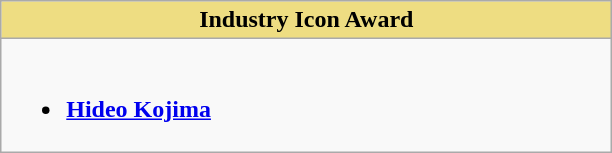<table class=wikitable>
<tr>
<th style="background:#EEDD82; width:25em;">Industry Icon Award</th>
</tr>
<tr>
<td valign="top"><br><ul><li><strong><a href='#'>Hideo Kojima</a></strong></li></ul></td>
</tr>
</table>
